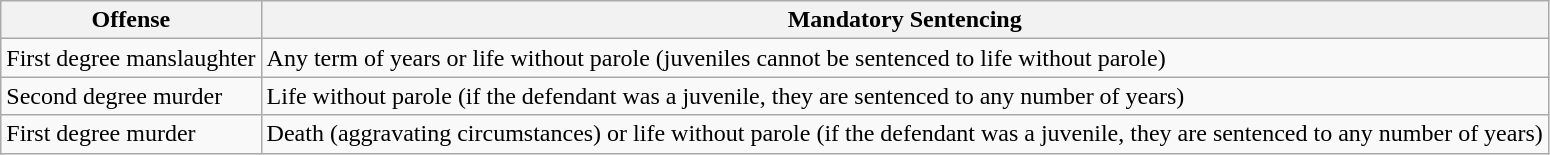<table class="wikitable">
<tr>
<th>Offense</th>
<th>Mandatory Sentencing</th>
</tr>
<tr>
<td>First degree manslaughter</td>
<td>Any term of years or life without parole (juveniles cannot be sentenced to life without parole)</td>
</tr>
<tr>
<td>Second degree murder</td>
<td>Life without parole (if the defendant was a juvenile, they are sentenced to any number of years)</td>
</tr>
<tr>
<td>First degree murder</td>
<td>Death (aggravating circumstances) or life without parole (if the defendant was a juvenile, they are sentenced to any number of years)</td>
</tr>
</table>
